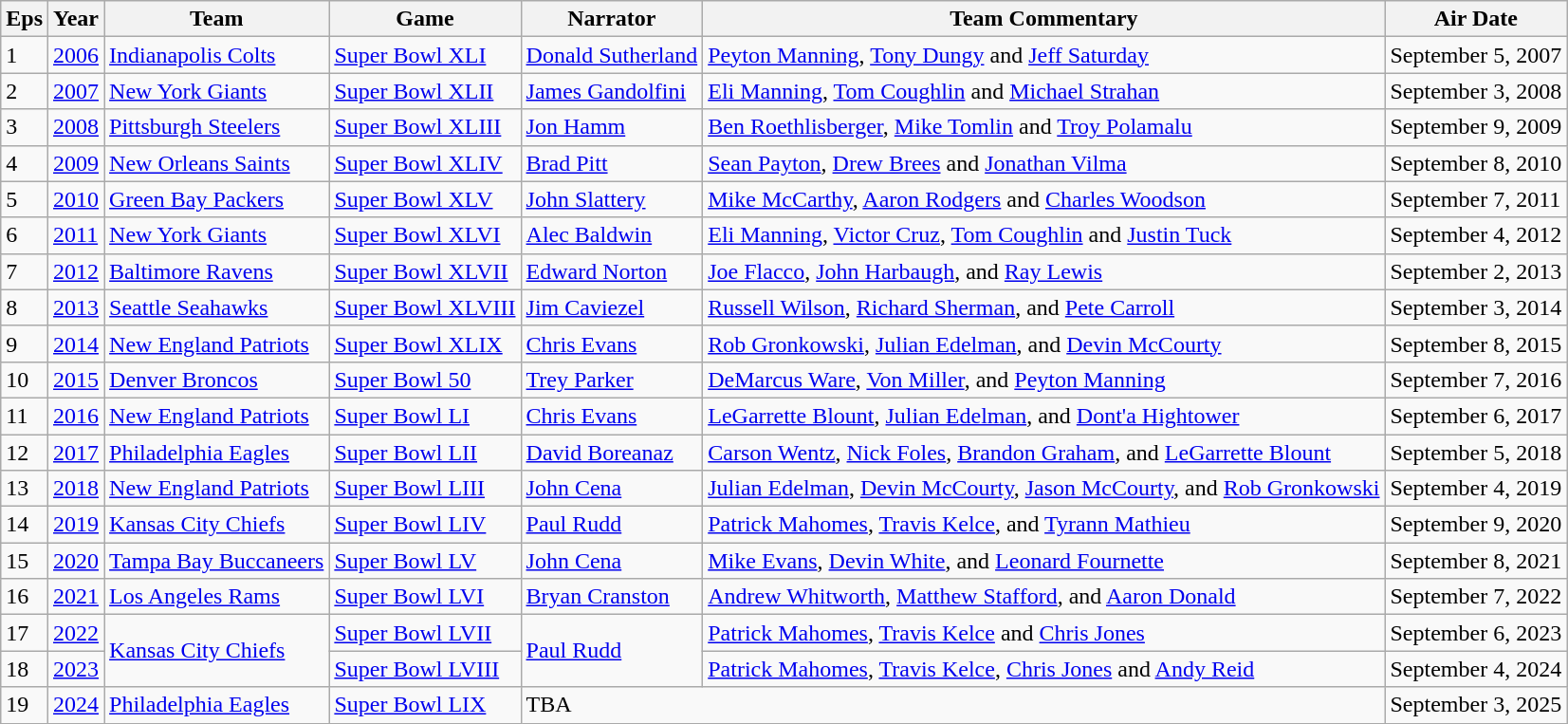<table class="wikitable sortable">
<tr>
<th>Eps</th>
<th>Year</th>
<th>Team</th>
<th>Game</th>
<th>Narrator</th>
<th>Team Commentary</th>
<th>Air Date</th>
</tr>
<tr>
<td>1</td>
<td><a href='#'>2006</a></td>
<td><a href='#'>Indianapolis Colts</a></td>
<td><a href='#'>Super Bowl XLI</a></td>
<td><a href='#'>Donald Sutherland</a></td>
<td><a href='#'>Peyton Manning</a>, <a href='#'>Tony Dungy</a> and <a href='#'>Jeff Saturday</a></td>
<td>September 5, 2007</td>
</tr>
<tr>
<td>2</td>
<td><a href='#'>2007</a></td>
<td><a href='#'>New York Giants</a></td>
<td><a href='#'>Super Bowl XLII</a></td>
<td><a href='#'>James Gandolfini</a></td>
<td><a href='#'>Eli Manning</a>, <a href='#'>Tom Coughlin</a> and <a href='#'>Michael Strahan</a></td>
<td>September 3, 2008</td>
</tr>
<tr>
<td>3</td>
<td><a href='#'>2008</a></td>
<td><a href='#'>Pittsburgh Steelers</a></td>
<td><a href='#'>Super Bowl XLIII</a></td>
<td><a href='#'>Jon Hamm</a></td>
<td><a href='#'>Ben Roethlisberger</a>, <a href='#'>Mike Tomlin</a> and <a href='#'>Troy Polamalu</a></td>
<td>September 9, 2009</td>
</tr>
<tr>
<td>4</td>
<td><a href='#'>2009</a></td>
<td><a href='#'>New Orleans Saints</a></td>
<td><a href='#'>Super Bowl XLIV</a></td>
<td><a href='#'>Brad Pitt</a></td>
<td><a href='#'>Sean Payton</a>, <a href='#'>Drew Brees</a> and <a href='#'>Jonathan Vilma</a></td>
<td>September 8, 2010</td>
</tr>
<tr>
<td>5</td>
<td><a href='#'>2010</a></td>
<td><a href='#'>Green Bay Packers</a></td>
<td><a href='#'>Super Bowl XLV</a></td>
<td><a href='#'>John Slattery</a></td>
<td><a href='#'>Mike McCarthy</a>, <a href='#'>Aaron Rodgers</a> and <a href='#'>Charles Woodson</a></td>
<td>September 7, 2011</td>
</tr>
<tr>
<td>6</td>
<td><a href='#'>2011</a></td>
<td><a href='#'>New York Giants</a></td>
<td><a href='#'>Super Bowl XLVI</a></td>
<td><a href='#'>Alec Baldwin</a></td>
<td><a href='#'>Eli Manning</a>, <a href='#'>Victor Cruz</a>, <a href='#'>Tom Coughlin</a> and <a href='#'>Justin Tuck</a></td>
<td>September 4, 2012</td>
</tr>
<tr>
<td>7</td>
<td><a href='#'>2012</a></td>
<td><a href='#'>Baltimore Ravens</a></td>
<td><a href='#'>Super Bowl XLVII</a></td>
<td><a href='#'>Edward Norton</a></td>
<td><a href='#'>Joe Flacco</a>, <a href='#'>John Harbaugh</a>, and <a href='#'>Ray Lewis</a></td>
<td>September 2, 2013</td>
</tr>
<tr>
<td>8</td>
<td><a href='#'>2013</a></td>
<td><a href='#'>Seattle Seahawks</a></td>
<td><a href='#'>Super Bowl XLVIII</a></td>
<td><a href='#'>Jim Caviezel</a></td>
<td><a href='#'>Russell Wilson</a>, <a href='#'>Richard Sherman</a>, and <a href='#'>Pete Carroll</a></td>
<td>September 3, 2014</td>
</tr>
<tr>
<td>9</td>
<td><a href='#'>2014</a></td>
<td><a href='#'>New England Patriots</a></td>
<td><a href='#'>Super Bowl XLIX</a></td>
<td><a href='#'>Chris Evans</a></td>
<td><a href='#'>Rob Gronkowski</a>, <a href='#'>Julian Edelman</a>, and <a href='#'>Devin McCourty</a></td>
<td>September 8, 2015</td>
</tr>
<tr>
<td>10</td>
<td><a href='#'>2015</a></td>
<td><a href='#'>Denver Broncos</a></td>
<td><a href='#'>Super Bowl 50</a></td>
<td><a href='#'>Trey Parker</a></td>
<td><a href='#'>DeMarcus Ware</a>, <a href='#'>Von Miller</a>, and <a href='#'>Peyton Manning</a></td>
<td>September 7, 2016</td>
</tr>
<tr>
<td>11</td>
<td><a href='#'>2016</a></td>
<td><a href='#'>New England Patriots</a></td>
<td><a href='#'>Super Bowl LI</a></td>
<td><a href='#'>Chris Evans</a></td>
<td><a href='#'>LeGarrette Blount</a>, <a href='#'>Julian Edelman</a>, and <a href='#'>Dont'a Hightower</a></td>
<td>September 6, 2017</td>
</tr>
<tr>
<td>12</td>
<td><a href='#'>2017</a></td>
<td><a href='#'>Philadelphia Eagles</a></td>
<td><a href='#'>Super Bowl LII</a></td>
<td><a href='#'>David Boreanaz</a></td>
<td><a href='#'>Carson Wentz</a>, <a href='#'>Nick Foles</a>, <a href='#'>Brandon Graham</a>, and <a href='#'>LeGarrette Blount</a></td>
<td>September 5, 2018</td>
</tr>
<tr>
<td>13</td>
<td><a href='#'>2018</a></td>
<td><a href='#'>New England Patriots</a></td>
<td><a href='#'>Super Bowl LIII</a></td>
<td><a href='#'>John Cena</a></td>
<td><a href='#'>Julian Edelman</a>, <a href='#'>Devin McCourty</a>, <a href='#'>Jason McCourty</a>, and <a href='#'>Rob Gronkowski</a></td>
<td>September 4, 2019</td>
</tr>
<tr>
<td>14</td>
<td><a href='#'>2019</a></td>
<td><a href='#'>Kansas City Chiefs</a></td>
<td><a href='#'>Super Bowl LIV</a></td>
<td><a href='#'>Paul Rudd</a></td>
<td><a href='#'>Patrick Mahomes</a>, <a href='#'>Travis Kelce</a>, and <a href='#'>Tyrann Mathieu</a></td>
<td>September 9, 2020</td>
</tr>
<tr>
<td>15</td>
<td><a href='#'>2020</a></td>
<td><a href='#'>Tampa Bay Buccaneers</a></td>
<td><a href='#'>Super Bowl LV</a></td>
<td><a href='#'>John Cena</a></td>
<td><a href='#'>Mike Evans</a>, <a href='#'>Devin White</a>, and <a href='#'>Leonard Fournette</a></td>
<td>September 8, 2021</td>
</tr>
<tr>
<td>16</td>
<td><a href='#'>2021</a></td>
<td><a href='#'>Los Angeles Rams</a></td>
<td><a href='#'>Super Bowl LVI</a></td>
<td><a href='#'>Bryan Cranston</a></td>
<td><a href='#'>Andrew Whitworth</a>, <a href='#'>Matthew Stafford</a>, and <a href='#'>Aaron Donald</a></td>
<td>September 7, 2022</td>
</tr>
<tr>
<td>17</td>
<td><a href='#'>2022</a></td>
<td rowspan="2"><a href='#'>Kansas City Chiefs</a></td>
<td><a href='#'>Super Bowl LVII</a></td>
<td rowspan="2"><a href='#'>Paul Rudd</a></td>
<td><a href='#'>Patrick Mahomes</a>, <a href='#'>Travis Kelce</a> and <a href='#'>Chris Jones</a></td>
<td>September 6, 2023</td>
</tr>
<tr>
<td>18</td>
<td><a href='#'>2023</a></td>
<td><a href='#'>Super Bowl LVIII</a></td>
<td><a href='#'>Patrick Mahomes</a>, <a href='#'>Travis Kelce</a>, <a href='#'>Chris Jones</a> and <a href='#'>Andy Reid</a></td>
<td>September 4, 2024</td>
</tr>
<tr>
<td>19</td>
<td><a href='#'>2024</a></td>
<td><a href='#'>Philadelphia Eagles</a></td>
<td><a href='#'>Super Bowl LIX</a></td>
<td colspan="2">TBA</td>
<td>September 3, 2025</td>
</tr>
</table>
